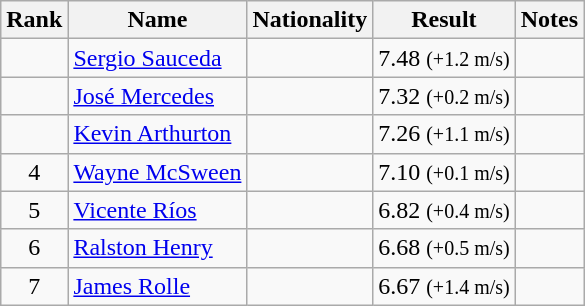<table class="wikitable sortable" style="text-align:center">
<tr>
<th>Rank</th>
<th>Name</th>
<th>Nationality</th>
<th>Result</th>
<th>Notes</th>
</tr>
<tr>
<td></td>
<td align=left><a href='#'>Sergio Sauceda</a></td>
<td align=left></td>
<td>7.48 <small>(+1.2 m/s)</small></td>
<td></td>
</tr>
<tr>
<td></td>
<td align=left><a href='#'>José Mercedes</a></td>
<td align=left></td>
<td>7.32 <small>(+0.2 m/s)</small></td>
<td></td>
</tr>
<tr>
<td></td>
<td align=left><a href='#'>Kevin Arthurton</a></td>
<td align=left></td>
<td>7.26 <small>(+1.1 m/s)</small></td>
<td></td>
</tr>
<tr>
<td>4</td>
<td align=left><a href='#'>Wayne McSween</a></td>
<td align=left></td>
<td>7.10 <small>(+0.1 m/s)</small></td>
<td></td>
</tr>
<tr>
<td>5</td>
<td align=left><a href='#'>Vicente Ríos</a></td>
<td align=left></td>
<td>6.82 <small>(+0.4 m/s)</small></td>
<td></td>
</tr>
<tr>
<td>6</td>
<td align=left><a href='#'>Ralston Henry</a></td>
<td align=left></td>
<td>6.68 <small>(+0.5 m/s)</small></td>
<td></td>
</tr>
<tr>
<td>7</td>
<td align=left><a href='#'>James Rolle</a></td>
<td align=left></td>
<td>6.67 <small>(+1.4 m/s)</small></td>
<td></td>
</tr>
</table>
